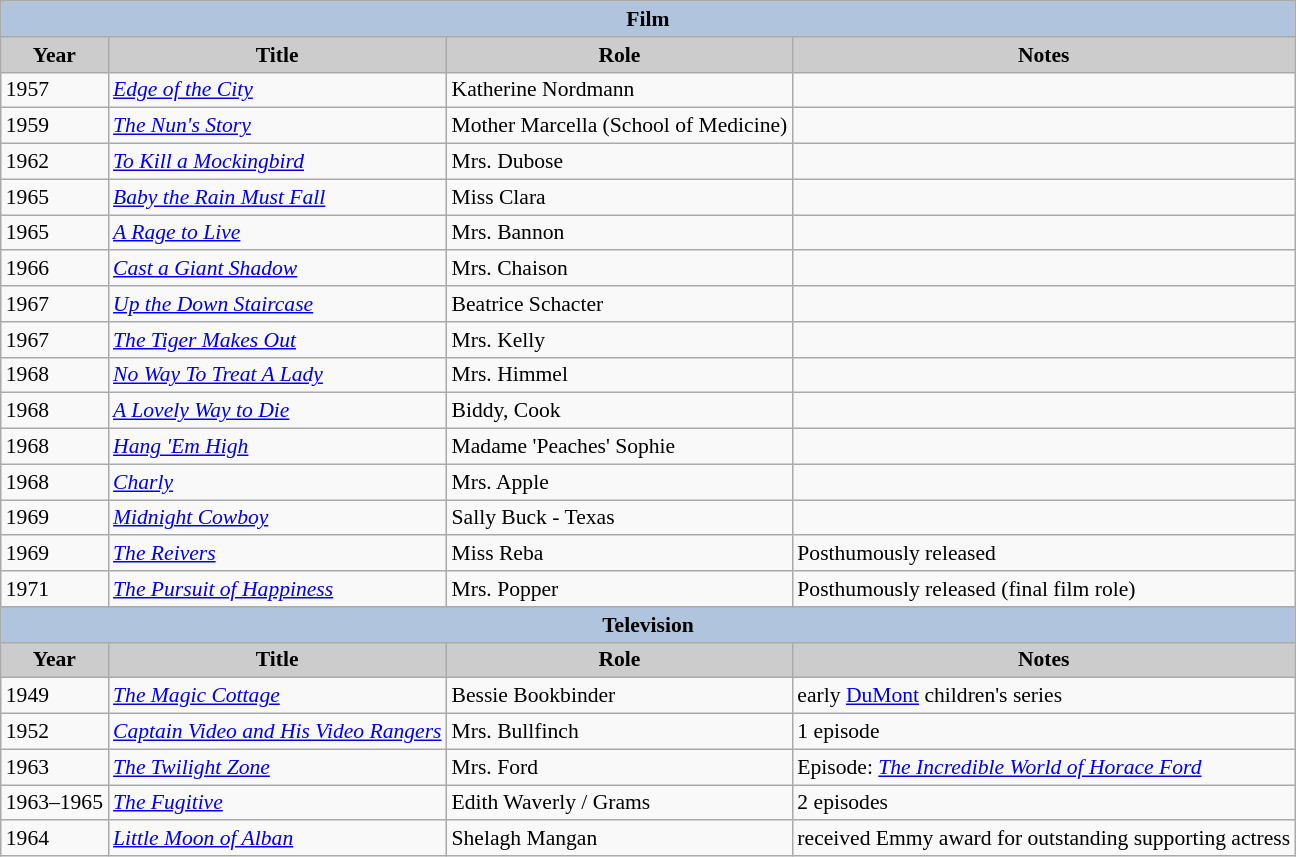<table class="wikitable" style="font-size:90%;">
<tr>
<th colspan=4 style="background:#B0C4DE;">Film</th>
</tr>
<tr align="center">
<th style="background: #CCCCCC;">Year</th>
<th style="background: #CCCCCC;">Title</th>
<th style="background: #CCCCCC;">Role</th>
<th style="background: #CCCCCC;">Notes</th>
</tr>
<tr>
<td>1957</td>
<td><em><a href='#'>Edge of the City</a></em></td>
<td>Katherine Nordmann</td>
<td></td>
</tr>
<tr>
<td>1959</td>
<td><em><a href='#'>The Nun's Story</a></em></td>
<td>Mother Marcella (School of Medicine)</td>
<td></td>
</tr>
<tr>
<td>1962</td>
<td><em><a href='#'>To Kill a Mockingbird</a></em></td>
<td>Mrs. Dubose</td>
<td></td>
</tr>
<tr>
<td>1965</td>
<td><em><a href='#'>Baby the Rain Must Fall</a></em></td>
<td>Miss Clara</td>
<td></td>
</tr>
<tr>
<td>1965</td>
<td><em><a href='#'>A Rage to Live</a></em></td>
<td>Mrs. Bannon</td>
<td></td>
</tr>
<tr>
<td>1966</td>
<td><em><a href='#'>Cast a Giant Shadow</a></em></td>
<td>Mrs. Chaison</td>
<td></td>
</tr>
<tr>
<td>1967</td>
<td><em><a href='#'>Up the Down Staircase</a></em></td>
<td>Beatrice Schacter</td>
<td></td>
</tr>
<tr>
<td>1967</td>
<td><em><a href='#'>The Tiger Makes Out</a></em></td>
<td>Mrs. Kelly</td>
<td></td>
</tr>
<tr>
<td>1968</td>
<td><em><a href='#'>No Way To Treat A Lady</a></em></td>
<td>Mrs. Himmel</td>
<td></td>
</tr>
<tr>
<td>1968</td>
<td><em><a href='#'>A Lovely Way to Die</a></em></td>
<td>Biddy, Cook</td>
<td></td>
</tr>
<tr>
<td>1968</td>
<td><em><a href='#'>Hang 'Em High</a></em></td>
<td>Madame 'Peaches' Sophie</td>
<td></td>
</tr>
<tr>
<td>1968</td>
<td><em><a href='#'>Charly</a></em></td>
<td>Mrs. Apple</td>
<td></td>
</tr>
<tr>
<td>1969</td>
<td><em><a href='#'>Midnight Cowboy</a></em></td>
<td>Sally Buck - Texas</td>
<td></td>
</tr>
<tr>
<td>1969</td>
<td><em><a href='#'>The Reivers</a></em></td>
<td>Miss Reba</td>
<td>Posthumously released</td>
</tr>
<tr>
<td>1971</td>
<td><em><a href='#'>The Pursuit of Happiness</a></em></td>
<td>Mrs. Popper</td>
<td>Posthumously released (final film role)</td>
</tr>
<tr align="center">
<th colspan=4 style="background:#B0C4DE;">Television</th>
</tr>
<tr align="center">
<th style="background: #CCCCCC;">Year</th>
<th style="background: #CCCCCC;">Title</th>
<th style="background: #CCCCCC;">Role</th>
<th style="background: #CCCCCC;">Notes</th>
</tr>
<tr>
<td>1949</td>
<td><em><a href='#'>The Magic Cottage</a></em></td>
<td>Bessie Bookbinder</td>
<td>early <a href='#'>DuMont</a> children's series</td>
</tr>
<tr>
<td>1952</td>
<td><em><a href='#'>Captain Video and His Video Rangers</a></em></td>
<td>Mrs. Bullfinch</td>
<td>1 episode</td>
</tr>
<tr>
<td>1963</td>
<td><em><a href='#'>The Twilight Zone</a></em></td>
<td>Mrs. Ford</td>
<td>Episode: <em><a href='#'>The Incredible World of Horace Ford</a></em></td>
</tr>
<tr>
<td>1963–1965</td>
<td><em><a href='#'>The Fugitive</a></em></td>
<td>Edith Waverly / Grams</td>
<td>2 episodes</td>
</tr>
<tr>
<td>1964</td>
<td><em><a href='#'>Little Moon of Alban</a></em></td>
<td>Shelagh Mangan</td>
<td>received Emmy award for outstanding supporting actress</td>
</tr>
</table>
